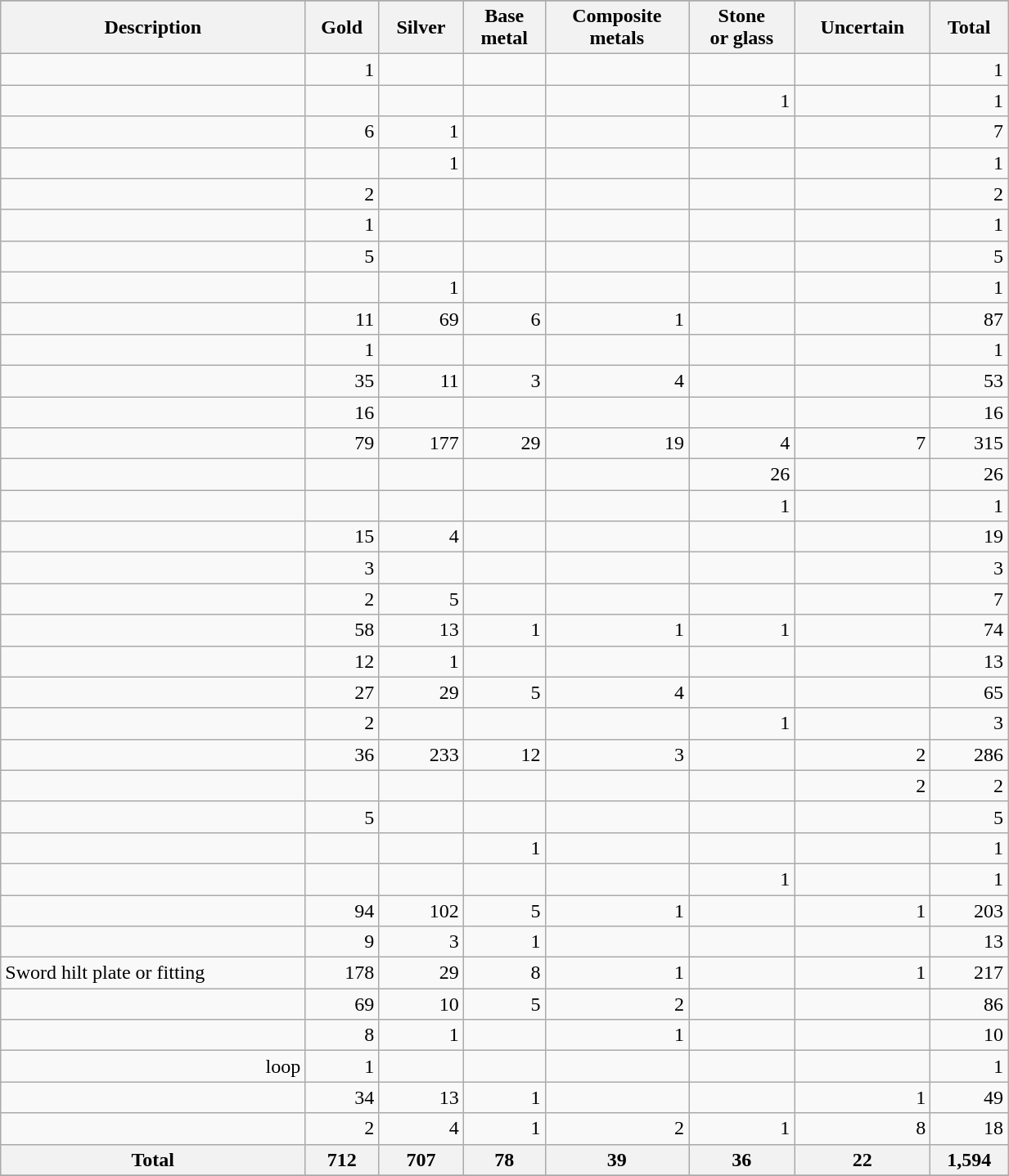<table class="wikitable sortable" style="width:65%;text-align:right;">
<tr>
</tr>
<tr style="text-align:center;">
<th>Description</th>
<th>Gold</th>
<th>Silver</th>
<th>Base <br>metal</th>
<th>Composite <br>metals</th>
<th>Stone <br>or glass</th>
<th>Uncertain</th>
<th>Total</th>
</tr>
<tr>
<td></td>
<td>1</td>
<td></td>
<td></td>
<td></td>
<td></td>
<td></td>
<td>1</td>
</tr>
<tr>
<td></td>
<td></td>
<td></td>
<td></td>
<td></td>
<td>1</td>
<td></td>
<td>1</td>
</tr>
<tr>
<td></td>
<td>6</td>
<td>1</td>
<td></td>
<td></td>
<td></td>
<td></td>
<td>7</td>
</tr>
<tr>
<td></td>
<td></td>
<td>1</td>
<td></td>
<td></td>
<td></td>
<td></td>
<td>1</td>
</tr>
<tr>
<td></td>
<td>2</td>
<td></td>
<td></td>
<td></td>
<td></td>
<td></td>
<td>2</td>
</tr>
<tr>
<td></td>
<td>1</td>
<td></td>
<td></td>
<td></td>
<td></td>
<td></td>
<td>1</td>
</tr>
<tr>
<td></td>
<td>5</td>
<td></td>
<td></td>
<td></td>
<td></td>
<td></td>
<td>5</td>
</tr>
<tr>
<td></td>
<td></td>
<td>1</td>
<td></td>
<td></td>
<td></td>
<td></td>
<td>1</td>
</tr>
<tr>
<td></td>
<td>11</td>
<td>69</td>
<td>6</td>
<td>1</td>
<td></td>
<td></td>
<td>87</td>
</tr>
<tr>
<td></td>
<td>1</td>
<td></td>
<td></td>
<td></td>
<td></td>
<td></td>
<td>1</td>
</tr>
<tr>
<td></td>
<td>35</td>
<td>11</td>
<td>3</td>
<td>4</td>
<td></td>
<td></td>
<td>53</td>
</tr>
<tr>
<td></td>
<td>16</td>
<td></td>
<td></td>
<td></td>
<td></td>
<td></td>
<td>16</td>
</tr>
<tr>
<td></td>
<td>79</td>
<td>177</td>
<td>29</td>
<td>19</td>
<td>4</td>
<td>7</td>
<td>315</td>
</tr>
<tr>
<td></td>
<td></td>
<td></td>
<td></td>
<td></td>
<td>26</td>
<td></td>
<td>26</td>
</tr>
<tr>
<td></td>
<td></td>
<td></td>
<td></td>
<td></td>
<td>1</td>
<td></td>
<td>1</td>
</tr>
<tr>
<td></td>
<td>15</td>
<td>4</td>
<td></td>
<td></td>
<td></td>
<td></td>
<td>19</td>
</tr>
<tr>
<td></td>
<td>3</td>
<td></td>
<td></td>
<td></td>
<td></td>
<td></td>
<td>3</td>
</tr>
<tr>
<td></td>
<td>2</td>
<td>5</td>
<td></td>
<td></td>
<td></td>
<td></td>
<td>7</td>
</tr>
<tr>
<td></td>
<td>58</td>
<td>13</td>
<td>1</td>
<td>1</td>
<td>1</td>
<td></td>
<td>74</td>
</tr>
<tr>
<td></td>
<td>12</td>
<td>1</td>
<td></td>
<td></td>
<td></td>
<td></td>
<td>13</td>
</tr>
<tr>
<td></td>
<td>27</td>
<td>29</td>
<td>5</td>
<td>4</td>
<td></td>
<td></td>
<td>65</td>
</tr>
<tr>
<td></td>
<td>2</td>
<td></td>
<td></td>
<td></td>
<td>1</td>
<td></td>
<td>3</td>
</tr>
<tr>
<td></td>
<td>36</td>
<td>233</td>
<td>12</td>
<td>3</td>
<td></td>
<td>2</td>
<td>286</td>
</tr>
<tr>
<td></td>
<td></td>
<td></td>
<td></td>
<td></td>
<td></td>
<td>2</td>
<td>2</td>
</tr>
<tr>
<td></td>
<td>5</td>
<td></td>
<td></td>
<td></td>
<td></td>
<td></td>
<td>5</td>
</tr>
<tr>
<td></td>
<td></td>
<td></td>
<td>1</td>
<td></td>
<td></td>
<td></td>
<td>1</td>
</tr>
<tr>
<td></td>
<td></td>
<td></td>
<td></td>
<td></td>
<td>1</td>
<td></td>
<td>1</td>
</tr>
<tr>
<td></td>
<td>94</td>
<td>102</td>
<td>5</td>
<td>1</td>
<td></td>
<td>1</td>
<td>203</td>
</tr>
<tr>
<td></td>
<td>9</td>
<td>3</td>
<td>1</td>
<td></td>
<td></td>
<td></td>
<td>13</td>
</tr>
<tr>
<td style="text-align:left">Sword hilt plate or fitting</td>
<td>178</td>
<td>29</td>
<td>8</td>
<td>1</td>
<td></td>
<td>1</td>
<td>217</td>
</tr>
<tr>
<td></td>
<td>69</td>
<td>10</td>
<td>5</td>
<td>2</td>
<td></td>
<td></td>
<td>86</td>
</tr>
<tr>
<td></td>
<td>8</td>
<td>1</td>
<td></td>
<td>1</td>
<td></td>
<td></td>
<td>10</td>
</tr>
<tr>
<td> loop</td>
<td>1</td>
<td></td>
<td></td>
<td></td>
<td></td>
<td></td>
<td>1</td>
</tr>
<tr>
<td></td>
<td>34</td>
<td>13</td>
<td>1</td>
<td></td>
<td></td>
<td>1</td>
<td>49</td>
</tr>
<tr>
<td></td>
<td>2</td>
<td>4</td>
<td>1</td>
<td>2</td>
<td>1</td>
<td>8</td>
<td>18</td>
</tr>
<tr class="sortbottom">
<th>Total</th>
<th>712</th>
<th>707</th>
<th>78</th>
<th>39</th>
<th>36</th>
<th>22</th>
<th>1,594</th>
</tr>
<tr>
</tr>
</table>
